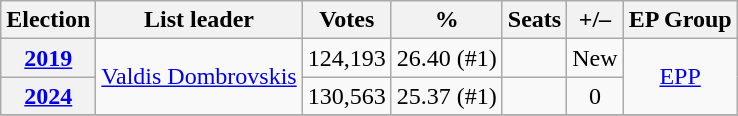<table class=wikitable style=text-align:center>
<tr>
<th>Election</th>
<th>List leader</th>
<th>Votes</th>
<th>%</th>
<th>Seats</th>
<th>+/–</th>
<th>EP Group</th>
</tr>
<tr>
<th><a href='#'>2019</a></th>
<td rowspan=2><a href='#'>Valdis Dombrovskis</a></td>
<td>124,193</td>
<td>26.40 (#1)</td>
<td></td>
<td>New</td>
<td rowspan=2><a href='#'>EPP</a></td>
</tr>
<tr>
<th><a href='#'>2024</a></th>
<td>130,563</td>
<td>25.37 (#1)</td>
<td></td>
<td> 0</td>
</tr>
<tr>
</tr>
</table>
